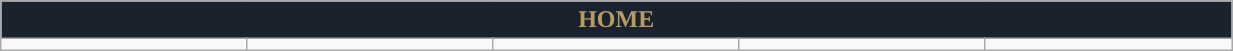<table class="wikitable collapsible collapsed" style="width:65%">
<tr>
<th colspan=5 ! style="color:#B59C64; background:#1A222D">HOME</th>
</tr>
<tr>
<td></td>
<td></td>
<td></td>
<td></td>
<td></td>
</tr>
</table>
